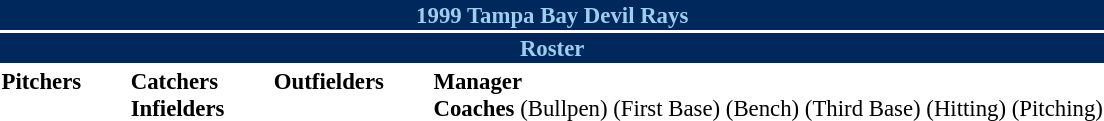<table class="toccolours" style="font-size: 95%;">
<tr>
<th colspan="10" style="background:#00285D;color:#9ECEEE; text-align:center;">1999 Tampa Bay Devil Rays</th>
</tr>
<tr>
<td colspan="10" style="background:#00285D;color:#9ECEEE; text-align:center;"><strong>Roster</strong></td>
</tr>
<tr>
<td valign="top"><strong>Pitchers</strong><br>





















</td>
<td width="25px"></td>
<td valign="top"><strong>Catchers</strong><br>

<strong>Infielders</strong>










</td>
<td width="25px"></td>
<td valign="top"><strong>Outfielders</strong><br>








</td>
<td width="25px"></td>
<td valign="top"><strong>Manager</strong><br>
<strong>Coaches</strong>
 (Bullpen)
 (First Base)
 (Bench)
 (Third Base)
 (Hitting)
 (Pitching)</td>
</tr>
<tr>
</tr>
</table>
